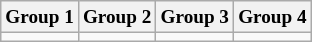<table class="wikitable" style="font-size:80%">
<tr>
<th width=25%>Group 1</th>
<th width=25%>Group 2</th>
<th width=25%>Group 3</th>
<th width=25%>Group 4</th>
</tr>
<tr>
<td valign=top></td>
<td valign=top></td>
<td valign=top></td>
<td valign=top></td>
</tr>
</table>
